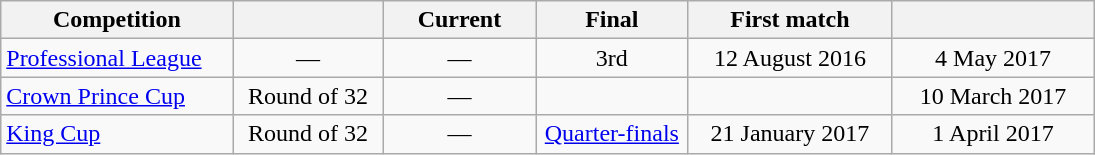<table class="wikitable" style="text-align:center; width:730px;">
<tr>
<th style="text-align:center; width:150px;">Competition</th>
<th style="text-align:center; width:100px;"></th>
<th style="text-align:center; width:100px;">Current<br></th>
<th style="text-align:center; width:100px;">Final<br></th>
<th style="text-align:center; width:140px;">First match</th>
<th style="text-align:center; width:140px;"></th>
</tr>
<tr>
<td style="text-align:left;"><a href='#'>Professional League</a></td>
<td>—</td>
<td>—</td>
<td>3rd</td>
<td>12 August 2016</td>
<td>4 May 2017</td>
</tr>
<tr>
<td style="text-align:left;"><a href='#'>Crown Prince Cup</a></td>
<td>Round of 32</td>
<td>—</td>
<td></td>
<td></td>
<td>10 March 2017</td>
</tr>
<tr>
<td style="text-align:left;"><a href='#'>King Cup</a></td>
<td>Round of 32</td>
<td>—</td>
<td><a href='#'>Quarter-finals</a></td>
<td>21 January 2017</td>
<td>1 April 2017</td>
</tr>
</table>
